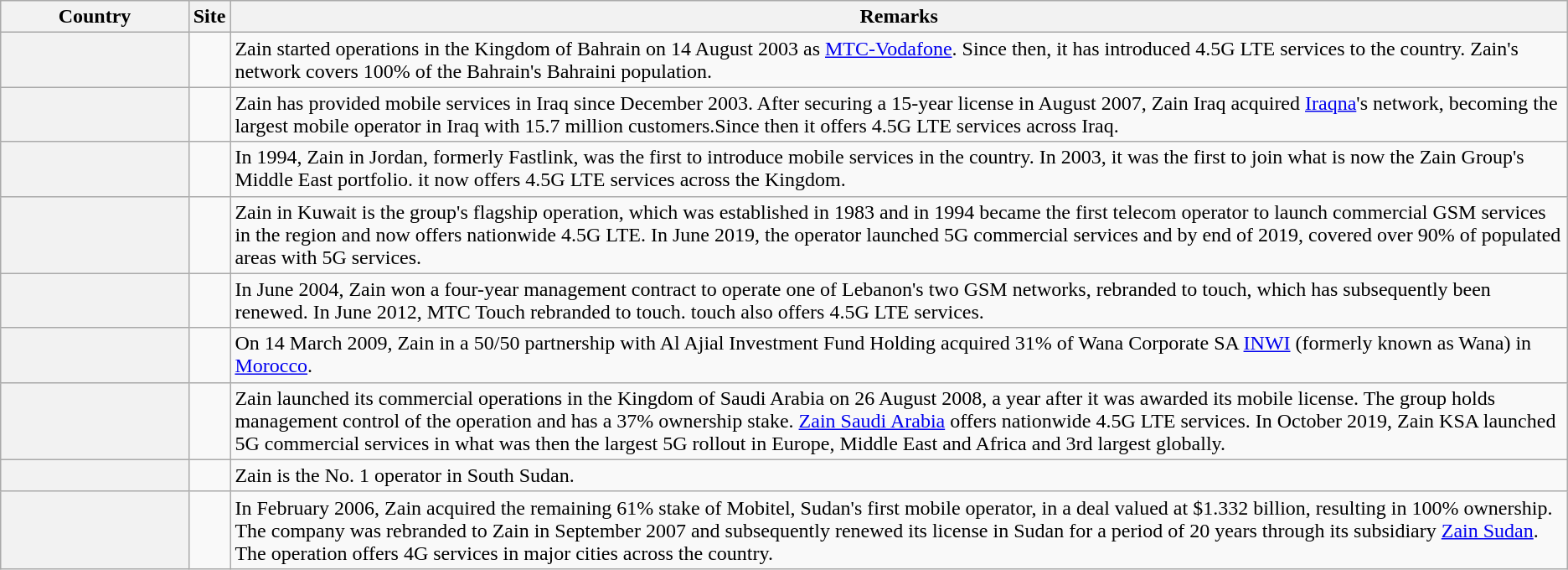<table class="wikitable" style="text-align: left; ">
<tr>
<th style="width:12%;">Country</th>
<th>Site</th>
<th>Remarks</th>
</tr>
<tr>
<th></th>
<td></td>
<td>Zain started operations in the Kingdom of Bahrain on 14 August 2003 as <a href='#'>MTC-Vodafone</a>. Since then, it has introduced 4.5G LTE services to the country. Zain's network covers 100% of the Bahrain's Bahraini population.</td>
</tr>
<tr>
<th></th>
<td></td>
<td>Zain has provided mobile services in Iraq since December 2003. After securing a 15-year license in August 2007, Zain Iraq acquired <a href='#'>Iraqna</a>'s network, becoming the largest mobile operator in Iraq with 15.7 million customers.Since then it offers 4.5G LTE services across Iraq.</td>
</tr>
<tr>
<th></th>
<td></td>
<td>In 1994, Zain in Jordan, formerly Fastlink, was the first to introduce mobile services in the country. In 2003, it was the first to join what is now the Zain Group's Middle East portfolio. it now offers 4.5G LTE services across the Kingdom.</td>
</tr>
<tr>
<th></th>
<td></td>
<td>Zain in Kuwait is the group's flagship operation, which was established in 1983 and in 1994 became the first telecom operator to launch commercial GSM services in the region and now offers nationwide 4.5G LTE. In June 2019, the operator launched 5G commercial services and by end of 2019, covered over 90% of populated areas with 5G services.</td>
</tr>
<tr>
<th></th>
<td></td>
<td>In June 2004, Zain won a four-year management contract to operate one of Lebanon's two GSM networks, rebranded to touch, which has subsequently been renewed. In June 2012, MTC Touch rebranded to touch. touch also offers 4.5G LTE services.</td>
</tr>
<tr>
<th></th>
<td></td>
<td>On 14 March 2009, Zain in a 50/50 partnership with Al Ajial Investment Fund Holding acquired 31% of Wana Corporate SA <a href='#'>INWI</a> (formerly known as Wana) in <a href='#'>Morocco</a>.</td>
</tr>
<tr>
<th></th>
<td></td>
<td>Zain launched its commercial operations in the Kingdom of Saudi Arabia on 26 August 2008, a year after it was awarded its mobile license. The group holds management control of the operation and has a 37% ownership stake. <a href='#'>Zain Saudi Arabia</a> offers nationwide 4.5G LTE services. In October 2019, Zain KSA launched 5G commercial services in what was then the largest 5G rollout in Europe, Middle East and Africa and 3rd largest globally.</td>
</tr>
<tr>
<th></th>
<td></td>
<td>Zain is the No. 1 operator in South Sudan.</td>
</tr>
<tr>
<th></th>
<td></td>
<td>In February 2006, Zain acquired the remaining 61% stake of Mobitel, Sudan's first mobile operator, in a deal valued at $1.332 billion, resulting in 100% ownership. The company was rebranded to Zain in September 2007 and subsequently renewed its license in Sudan for a period of 20 years through its subsidiary <a href='#'>Zain Sudan</a>. The operation offers 4G services in major cities across the country.</td>
</tr>
</table>
